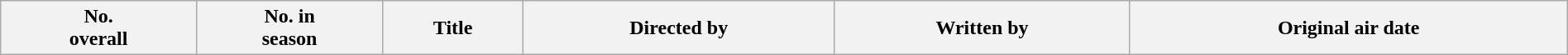<table class="wikitable plainrowheaders" style="width:100%; background:#fff;">
<tr>
<th style="background:#;">No.<br>overall</th>
<th style="background:#;">No. in<br>season</th>
<th style="background:#;">Title</th>
<th style="background:#;">Directed by</th>
<th style="background:#;">Written by</th>
<th style="background:#;">Original air date<br>

















</th>
</tr>
</table>
